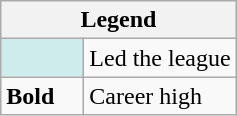<table class="wikitable mw-collapsible mw-collapsed">
<tr>
<th colspan="2">Legend</th>
</tr>
<tr>
<td style="background:#cfecec; width:3em;"></td>
<td>Led the league</td>
</tr>
<tr>
<td><strong>Bold</strong></td>
<td>Career high</td>
</tr>
</table>
